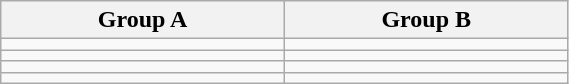<table class="wikitable" width=30%>
<tr>
<th width=50%>Group A</th>
<th width=50%>Group B</th>
</tr>
<tr>
<td></td>
<td></td>
</tr>
<tr>
<td></td>
<td></td>
</tr>
<tr>
<td></td>
<td></td>
</tr>
<tr>
<td></td>
<td><s></s></td>
</tr>
</table>
